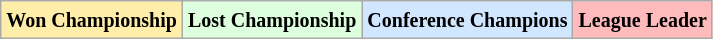<table class="wikitable">
<tr>
<td style="background:#fea;"><small><strong>Won Championship</strong></small></td>
<td style="background:#dfd;"><small><strong>Lost Championship</strong></small></td>
<td style="background:#d0e7ff;"><small><strong>Conference Champions</strong></small></td>
<td style="background:#fbb;"><small><strong>League Leader</strong></small></td>
</tr>
</table>
